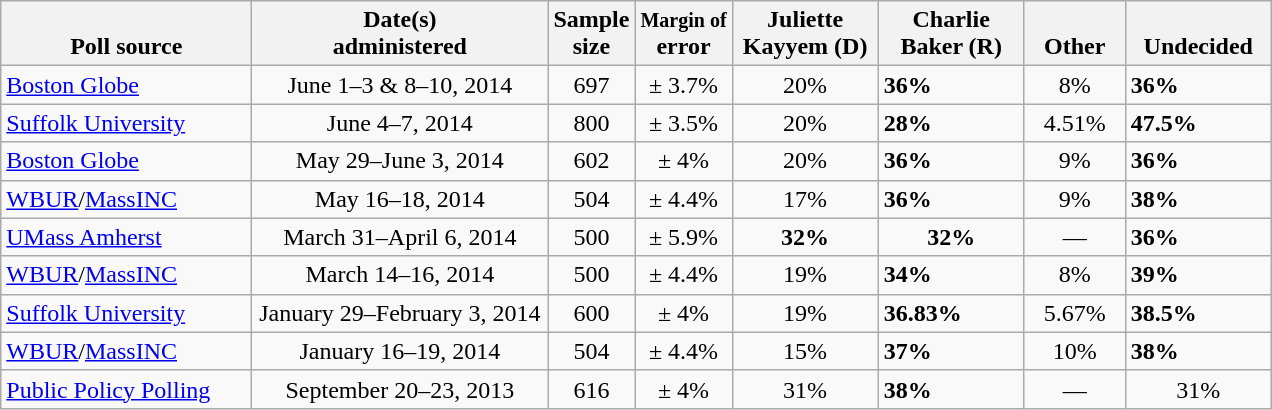<table class="wikitable">
<tr valign= bottom>
<th style="width:160px;">Poll source</th>
<th style="width:190px;">Date(s)<br>administered</th>
<th class=small>Sample<br>size</th>
<th><small>Margin of</small><br>error</th>
<th style="width:90px;">Juliette<br>Kayyem (D)</th>
<th style="width:90px;">Charlie<br>Baker (R)</th>
<th style="width:60px;">Other</th>
<th style="width:90px;">Undecided</th>
</tr>
<tr>
<td><a href='#'>Boston Globe</a></td>
<td align=center>June 1–3 & 8–10, 2014</td>
<td align=center>697</td>
<td align=center>± 3.7%</td>
<td align=center>20%</td>
<td><strong>36%</strong></td>
<td align=center>8%</td>
<td><strong>36%</strong></td>
</tr>
<tr>
<td><a href='#'>Suffolk University</a></td>
<td align=center>June 4–7, 2014</td>
<td align=center>800</td>
<td align=center>± 3.5%</td>
<td align=center>20%</td>
<td><strong>28%</strong></td>
<td align=center>4.51%</td>
<td><strong>47.5%</strong></td>
</tr>
<tr>
<td><a href='#'>Boston Globe</a></td>
<td align=center>May 29–June 3, 2014</td>
<td align=center>602</td>
<td align=center>± 4%</td>
<td align=center>20%</td>
<td><strong>36%</strong></td>
<td align=center>9%</td>
<td><strong>36%</strong></td>
</tr>
<tr>
<td><a href='#'>WBUR</a>/<a href='#'>MassINC</a></td>
<td align=center>May 16–18, 2014</td>
<td align=center>504</td>
<td align=center>± 4.4%</td>
<td align=center>17%</td>
<td><strong>36%</strong></td>
<td align=center>9%</td>
<td><strong>38%</strong></td>
</tr>
<tr>
<td><a href='#'>UMass Amherst</a></td>
<td align=center>March 31–April 6, 2014</td>
<td align=center>500</td>
<td align=center>± 5.9%</td>
<td align=center><strong>32%</strong></td>
<td align=center><strong>32%</strong></td>
<td align=center>—</td>
<td><strong>36%</strong></td>
</tr>
<tr>
<td><a href='#'>WBUR</a>/<a href='#'>MassINC</a></td>
<td align=center>March 14–16, 2014</td>
<td align=center>500</td>
<td align=center>± 4.4%</td>
<td align=center>19%</td>
<td><strong>34%</strong></td>
<td align=center>8%</td>
<td><strong>39%</strong></td>
</tr>
<tr>
<td><a href='#'>Suffolk University</a></td>
<td align=center>January 29–February 3, 2014</td>
<td align=center>600</td>
<td align=center>± 4%</td>
<td align=center>19%</td>
<td><strong>36.83%</strong></td>
<td align=center>5.67%</td>
<td><strong>38.5%</strong></td>
</tr>
<tr>
<td><a href='#'>WBUR</a>/<a href='#'>MassINC</a></td>
<td align=center>January 16–19, 2014</td>
<td align=center>504</td>
<td align=center>± 4.4%</td>
<td align=center>15%</td>
<td><strong>37%</strong></td>
<td align=center>10%</td>
<td><strong>38%</strong></td>
</tr>
<tr>
<td><a href='#'>Public Policy Polling</a></td>
<td align=center>September 20–23, 2013</td>
<td align=center>616</td>
<td align=center>± 4%</td>
<td align=center>31%</td>
<td><strong>38%</strong></td>
<td align=center>—</td>
<td align=center>31%</td>
</tr>
</table>
